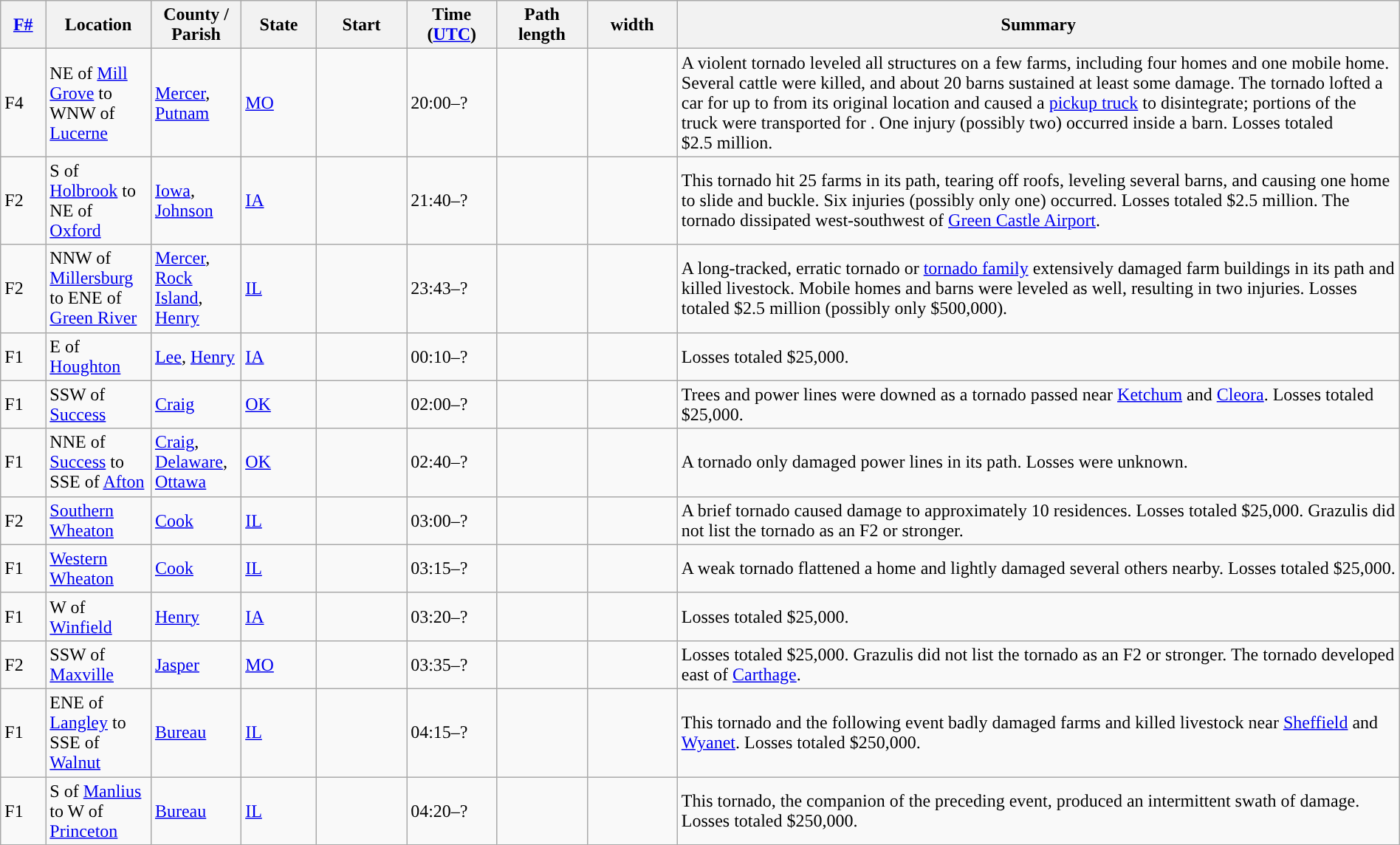<table class="wikitable sortable" style="width:100%;">
<tr>
<th scope="col"  style="width:3%; text-align:center;"><a href='#'>F#</a></th>
<th scope="col"  style="width:7%; text-align:center;" class="unsortable">Location</th>
<th scope="col"  style="width:6%; text-align:center;" class="unsortable">County / Parish</th>
<th scope="col"  style="width:5%; text-align:center;">State</th>
<th scope="col"  style="width:6%; text-align:center;">Start<br></th>
<th scope="col"  style="width:6%; text-align:center;">Time (<a href='#'>UTC</a>)</th>
<th scope="col"  style="width:6%; text-align:center;">Path length</th>
<th scope="col"  style="width:6%; text-align:center;"> width</th>
<th scope="col" class="unsortable" style="width:48%; text-align:center;">Summary</th>
</tr>
<tr>
<td>F4</td>
<td>NE of <a href='#'>Mill Grove</a> to WNW of <a href='#'>Lucerne</a></td>
<td><a href='#'>Mercer</a>, <a href='#'>Putnam</a></td>
<td><a href='#'>MO</a></td>
<td></td>
<td>20:00–?</td>
<td></td>
<td></td>
<td>A violent tornado leveled all structures on a few farms, including four homes and one mobile home. Several cattle were killed, and about 20 barns sustained at least some damage. The tornado lofted a car for up to  from its original location and caused a <a href='#'>pickup truck</a> to disintegrate; portions of the truck were transported for . One injury (possibly two) occurred inside a barn. Losses totaled $2.5 million.</td>
</tr>
<tr>
<td>F2</td>
<td>S of <a href='#'>Holbrook</a> to NE of <a href='#'>Oxford</a></td>
<td><a href='#'>Iowa</a>, <a href='#'>Johnson</a></td>
<td><a href='#'>IA</a></td>
<td></td>
<td>21:40–?</td>
<td></td>
<td></td>
<td>This tornado hit 25 farms in its path, tearing off roofs, leveling several barns, and causing one home to slide and buckle. Six injuries (possibly only one) occurred. Losses totaled $2.5 million. The tornado dissipated west-southwest of <a href='#'>Green Castle Airport</a>.</td>
</tr>
<tr>
<td>F2</td>
<td>NNW of <a href='#'>Millersburg</a> to ENE of <a href='#'>Green River</a></td>
<td><a href='#'>Mercer</a>, <a href='#'>Rock Island</a>, <a href='#'>Henry</a></td>
<td><a href='#'>IL</a></td>
<td></td>
<td>23:43–?</td>
<td></td>
<td></td>
<td>A long-tracked, erratic tornado or <a href='#'>tornado family</a> extensively damaged farm buildings in its path and killed livestock. Mobile homes and barns were leveled as well, resulting in two injuries. Losses totaled $2.5 million (possibly only $500,000).</td>
</tr>
<tr>
<td>F1</td>
<td>E of <a href='#'>Houghton</a></td>
<td><a href='#'>Lee</a>, <a href='#'>Henry</a></td>
<td><a href='#'>IA</a></td>
<td></td>
<td>00:10–?</td>
<td></td>
<td></td>
<td>Losses totaled $25,000.</td>
</tr>
<tr>
<td>F1</td>
<td>SSW of <a href='#'>Success</a></td>
<td><a href='#'>Craig</a></td>
<td><a href='#'>OK</a></td>
<td></td>
<td>02:00–?</td>
<td></td>
<td></td>
<td>Trees and power lines were downed as a tornado passed near <a href='#'>Ketchum</a> and <a href='#'>Cleora</a>. Losses totaled $25,000.</td>
</tr>
<tr>
<td>F1</td>
<td>NNE of <a href='#'>Success</a> to SSE of <a href='#'>Afton</a></td>
<td><a href='#'>Craig</a>, <a href='#'>Delaware</a>, <a href='#'>Ottawa</a></td>
<td><a href='#'>OK</a></td>
<td></td>
<td>02:40–?</td>
<td></td>
<td></td>
<td>A tornado only damaged power lines in its path. Losses were unknown.</td>
</tr>
<tr>
<td>F2</td>
<td><a href='#'>Southern Wheaton</a></td>
<td><a href='#'>Cook</a></td>
<td><a href='#'>IL</a></td>
<td></td>
<td>03:00–?</td>
<td></td>
<td></td>
<td>A brief tornado caused damage to approximately 10 residences. Losses totaled $25,000. Grazulis did not list the tornado as an F2 or stronger.</td>
</tr>
<tr>
<td>F1</td>
<td><a href='#'>Western Wheaton</a></td>
<td><a href='#'>Cook</a></td>
<td><a href='#'>IL</a></td>
<td></td>
<td>03:15–?</td>
<td></td>
<td></td>
<td>A weak tornado flattened a home and lightly damaged several others nearby. Losses totaled $25,000.</td>
</tr>
<tr>
<td>F1</td>
<td>W of <a href='#'>Winfield</a></td>
<td><a href='#'>Henry</a></td>
<td><a href='#'>IA</a></td>
<td></td>
<td>03:20–?</td>
<td></td>
<td></td>
<td>Losses totaled $25,000.</td>
</tr>
<tr>
<td>F2</td>
<td>SSW of <a href='#'>Maxville</a></td>
<td><a href='#'>Jasper</a></td>
<td><a href='#'>MO</a></td>
<td></td>
<td>03:35–?</td>
<td></td>
<td></td>
<td>Losses totaled $25,000. Grazulis did not list the tornado as an F2 or stronger. The tornado developed east of <a href='#'>Carthage</a>.</td>
</tr>
<tr>
<td>F1</td>
<td>ENE of <a href='#'>Langley</a> to SSE of <a href='#'>Walnut</a></td>
<td><a href='#'>Bureau</a></td>
<td><a href='#'>IL</a></td>
<td></td>
<td>04:15–?</td>
<td></td>
<td></td>
<td>This tornado and the following event badly damaged farms and killed livestock near <a href='#'>Sheffield</a> and <a href='#'>Wyanet</a>. Losses totaled $250,000.</td>
</tr>
<tr>
<td>F1</td>
<td>S of <a href='#'>Manlius</a> to W of <a href='#'>Princeton</a></td>
<td><a href='#'>Bureau</a></td>
<td><a href='#'>IL</a></td>
<td></td>
<td>04:20–?</td>
<td></td>
<td></td>
<td>This tornado, the companion of the preceding event, produced an intermittent swath of damage. Losses totaled $250,000.</td>
</tr>
</table>
